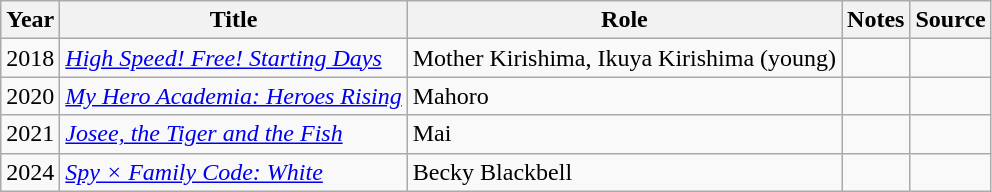<table class="wikitable sortable plainrowheaders">
<tr>
<th>Year</th>
<th>Title</th>
<th>Role</th>
<th class="unsortable">Notes</th>
<th class="unsortable">Source</th>
</tr>
<tr>
<td>2018</td>
<td><em><a href='#'>High Speed! Free! Starting Days</a></em></td>
<td>Mother Kirishima, Ikuya Kirishima (young)</td>
<td></td>
<td></td>
</tr>
<tr>
<td>2020</td>
<td><em><a href='#'>My Hero Academia: Heroes Rising</a></em></td>
<td>Mahoro</td>
<td></td>
<td></td>
</tr>
<tr>
<td>2021</td>
<td><em><a href='#'>Josee, the Tiger and the Fish</a></em></td>
<td>Mai</td>
<td></td>
<td></td>
</tr>
<tr>
<td>2024</td>
<td><em><a href='#'>Spy × Family Code: White</a></em></td>
<td>Becky Blackbell</td>
<td></td>
<td></td>
</tr>
</table>
